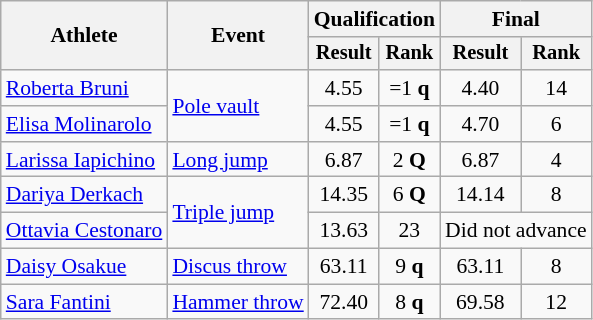<table class=wikitable style="font-size:90%">
<tr>
<th rowspan="2">Athlete</th>
<th rowspan="2">Event</th>
<th colspan="2">Qualification</th>
<th colspan="2">Final</th>
</tr>
<tr style="font-size:95%">
<th>Result</th>
<th>Rank</th>
<th>Result</th>
<th>Rank</th>
</tr>
<tr align=center>
<td align=left><a href='#'>Roberta Bruni</a></td>
<td rowspan="2" align="left"><a href='#'>Pole vault</a></td>
<td>4.55</td>
<td>=1 <strong>q</strong></td>
<td>4.40</td>
<td>14</td>
</tr>
<tr align=center>
<td align=left><a href='#'>Elisa Molinarolo</a></td>
<td>4.55</td>
<td>=1 <strong>q</strong></td>
<td>4.70 <strong></strong></td>
<td>6</td>
</tr>
<tr align=center>
<td align=left><a href='#'>Larissa Iapichino</a></td>
<td align=left><a href='#'>Long jump</a></td>
<td>6.87</td>
<td>2 <strong>Q</strong></td>
<td>6.87</td>
<td>4</td>
</tr>
<tr align=center>
<td align=left><a href='#'>Dariya Derkach</a></td>
<td rowspan="2" align="left"><a href='#'>Triple jump</a></td>
<td>14.35</td>
<td>6 <strong>Q</strong></td>
<td>14.14</td>
<td>8</td>
</tr>
<tr align=center>
<td align=left><a href='#'>Ottavia Cestonaro</a></td>
<td>13.63</td>
<td>23</td>
<td colspan=2>Did not advance</td>
</tr>
<tr align=center>
<td align=left><a href='#'>Daisy Osakue</a></td>
<td align=left><a href='#'>Discus throw</a></td>
<td>63.11</td>
<td>9 <strong>q</strong></td>
<td>63.11</td>
<td>8</td>
</tr>
<tr align=center>
<td align=left><a href='#'>Sara Fantini</a></td>
<td><a href='#'>Hammer throw</a></td>
<td>72.40</td>
<td>8 <strong>q</strong></td>
<td>69.58</td>
<td>12</td>
</tr>
</table>
